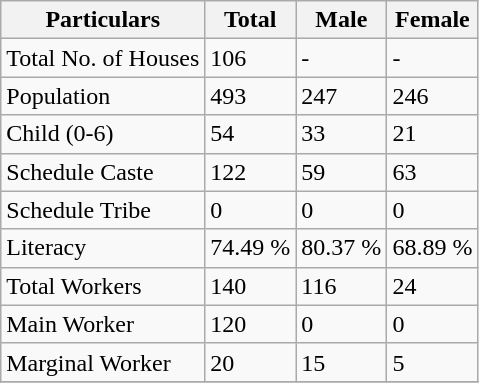<table class="wikitable sortable">
<tr>
<th>Particulars</th>
<th>Total</th>
<th>Male</th>
<th>Female</th>
</tr>
<tr>
<td>Total No. of Houses</td>
<td>106</td>
<td>-</td>
<td>-</td>
</tr>
<tr>
<td>Population</td>
<td>493</td>
<td>247</td>
<td>246</td>
</tr>
<tr>
<td>Child (0-6)</td>
<td>54</td>
<td>33</td>
<td>21</td>
</tr>
<tr>
<td>Schedule Caste</td>
<td>122</td>
<td>59</td>
<td>63</td>
</tr>
<tr>
<td>Schedule Tribe</td>
<td>0</td>
<td>0</td>
<td>0</td>
</tr>
<tr>
<td>Literacy</td>
<td>74.49 %</td>
<td>80.37 %</td>
<td>68.89 %</td>
</tr>
<tr>
<td>Total Workers</td>
<td>140</td>
<td>116</td>
<td>24</td>
</tr>
<tr>
<td>Main Worker</td>
<td>120</td>
<td>0</td>
<td>0</td>
</tr>
<tr>
<td>Marginal Worker</td>
<td>20</td>
<td>15</td>
<td>5</td>
</tr>
<tr>
</tr>
</table>
